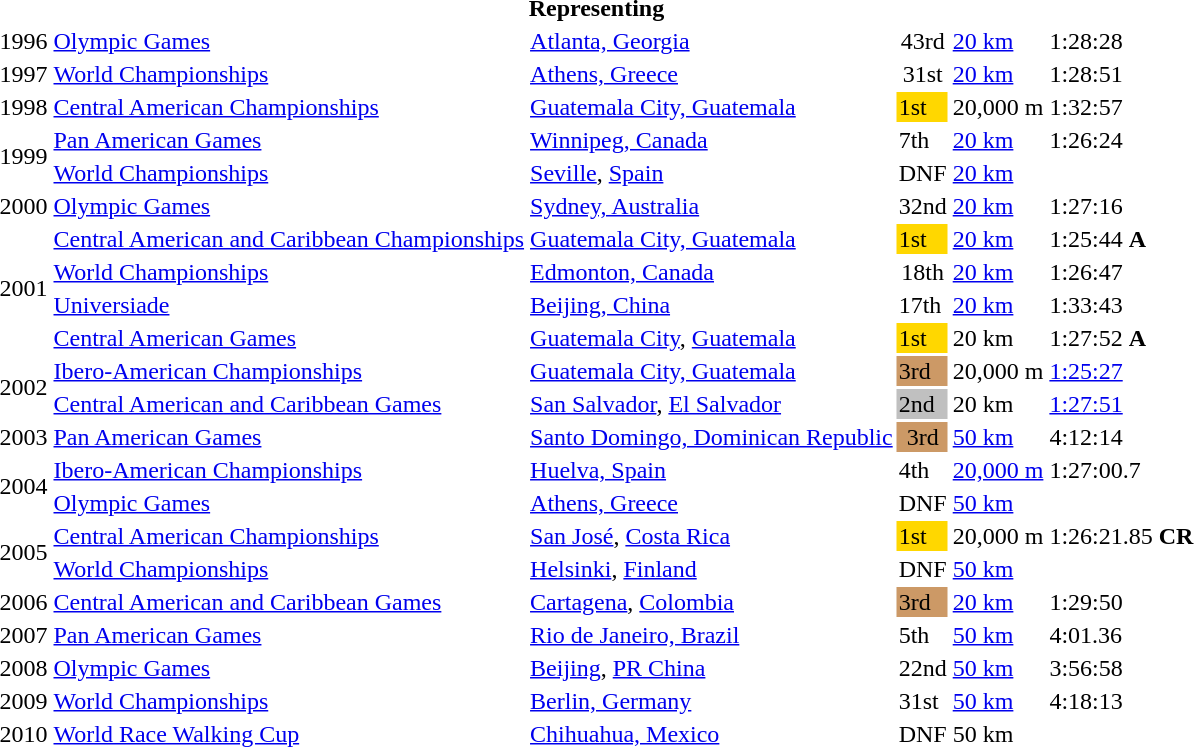<table>
<tr>
<th colspan="6">Representing </th>
</tr>
<tr>
<td>1996</td>
<td><a href='#'>Olympic Games</a></td>
<td><a href='#'>Atlanta, Georgia</a></td>
<td align="center">43rd</td>
<td><a href='#'>20 km</a></td>
<td>1:28:28</td>
</tr>
<tr>
<td>1997</td>
<td><a href='#'>World Championships</a></td>
<td><a href='#'>Athens, Greece</a></td>
<td align="center">31st</td>
<td><a href='#'>20 km</a></td>
<td>1:28:51</td>
</tr>
<tr>
<td>1998</td>
<td><a href='#'>Central American Championships</a></td>
<td><a href='#'>Guatemala City, Guatemala</a></td>
<td bgcolor=gold>1st</td>
<td>20,000 m</td>
<td>1:32:57</td>
</tr>
<tr>
<td rowspan=2>1999</td>
<td><a href='#'>Pan American Games</a></td>
<td><a href='#'>Winnipeg, Canada</a></td>
<td>7th</td>
<td><a href='#'>20 km</a></td>
<td>1:26:24</td>
</tr>
<tr>
<td><a href='#'>World Championships</a></td>
<td><a href='#'>Seville</a>, <a href='#'>Spain</a></td>
<td align="center">DNF</td>
<td><a href='#'>20 km</a></td>
<td></td>
</tr>
<tr>
<td>2000</td>
<td><a href='#'>Olympic Games</a></td>
<td><a href='#'>Sydney, Australia</a></td>
<td align="center">32nd</td>
<td><a href='#'>20 km</a></td>
<td>1:27:16</td>
</tr>
<tr>
<td rowspan=4>2001</td>
<td><a href='#'>Central American and Caribbean Championships</a></td>
<td><a href='#'>Guatemala City, Guatemala</a></td>
<td bgcolor="gold">1st</td>
<td><a href='#'>20 km</a></td>
<td>1:25:44 <strong>A</strong></td>
</tr>
<tr>
<td><a href='#'>World Championships</a></td>
<td><a href='#'>Edmonton, Canada</a></td>
<td align="center">18th</td>
<td><a href='#'>20 km</a></td>
<td>1:26:47</td>
</tr>
<tr>
<td><a href='#'>Universiade</a></td>
<td><a href='#'>Beijing, China</a></td>
<td>17th</td>
<td><a href='#'>20 km</a></td>
<td>1:33:43</td>
</tr>
<tr>
<td><a href='#'>Central American Games</a></td>
<td><a href='#'>Guatemala City</a>, <a href='#'>Guatemala</a></td>
<td bgcolor=gold>1st</td>
<td>20 km</td>
<td>1:27:52 <strong>A</strong></td>
</tr>
<tr>
<td rowspan=2>2002</td>
<td><a href='#'>Ibero-American Championships</a></td>
<td><a href='#'>Guatemala City, Guatemala</a></td>
<td bgcolor=cc9966>3rd</td>
<td>20,000 m</td>
<td><a href='#'>1:25:27</a></td>
</tr>
<tr>
<td><a href='#'>Central American and Caribbean Games</a></td>
<td><a href='#'>San Salvador</a>, <a href='#'>El Salvador</a></td>
<td bgcolor="silver">2nd</td>
<td>20 km</td>
<td><a href='#'>1:27:51</a></td>
</tr>
<tr>
<td>2003</td>
<td><a href='#'>Pan American Games</a></td>
<td><a href='#'>Santo Domingo, Dominican Republic</a></td>
<td bgcolor="cc9966" align="center">3rd</td>
<td><a href='#'>50 km</a></td>
<td>4:12:14</td>
</tr>
<tr>
<td rowspan=2>2004</td>
<td><a href='#'>Ibero-American Championships</a></td>
<td><a href='#'>Huelva, Spain</a></td>
<td>4th</td>
<td><a href='#'>20,000 m</a></td>
<td>1:27:00.7</td>
</tr>
<tr>
<td><a href='#'>Olympic Games</a></td>
<td><a href='#'>Athens, Greece</a></td>
<td>DNF</td>
<td><a href='#'>50 km</a></td>
<td></td>
</tr>
<tr>
<td rowspan=2>2005</td>
<td><a href='#'>Central American Championships</a></td>
<td><a href='#'>San José</a>, <a href='#'>Costa Rica</a></td>
<td bgcolor=gold>1st</td>
<td>20,000 m</td>
<td>1:26:21.85 <strong>CR</strong></td>
</tr>
<tr>
<td><a href='#'>World Championships</a></td>
<td><a href='#'>Helsinki</a>, <a href='#'>Finland</a></td>
<td>DNF</td>
<td><a href='#'>50 km</a></td>
<td></td>
</tr>
<tr>
<td>2006</td>
<td><a href='#'>Central American and Caribbean Games</a></td>
<td><a href='#'>Cartagena</a>, <a href='#'>Colombia</a></td>
<td bgcolor="cc9966">3rd</td>
<td><a href='#'>20 km</a></td>
<td>1:29:50</td>
</tr>
<tr>
<td>2007</td>
<td><a href='#'>Pan American Games</a></td>
<td><a href='#'>Rio de Janeiro, Brazil</a></td>
<td>5th</td>
<td><a href='#'>50 km</a></td>
<td>4:01.36</td>
</tr>
<tr>
<td>2008</td>
<td><a href='#'>Olympic Games</a></td>
<td><a href='#'>Beijing</a>, <a href='#'>PR China</a></td>
<td>22nd</td>
<td><a href='#'>50 km</a></td>
<td>3:56:58</td>
</tr>
<tr>
<td>2009</td>
<td><a href='#'>World Championships</a></td>
<td><a href='#'>Berlin, Germany</a></td>
<td>31st</td>
<td><a href='#'>50 km</a></td>
<td>4:18:13</td>
</tr>
<tr>
<td>2010</td>
<td><a href='#'>World Race Walking Cup</a></td>
<td><a href='#'>Chihuahua, Mexico</a></td>
<td>DNF</td>
<td>50 km</td>
<td></td>
</tr>
</table>
